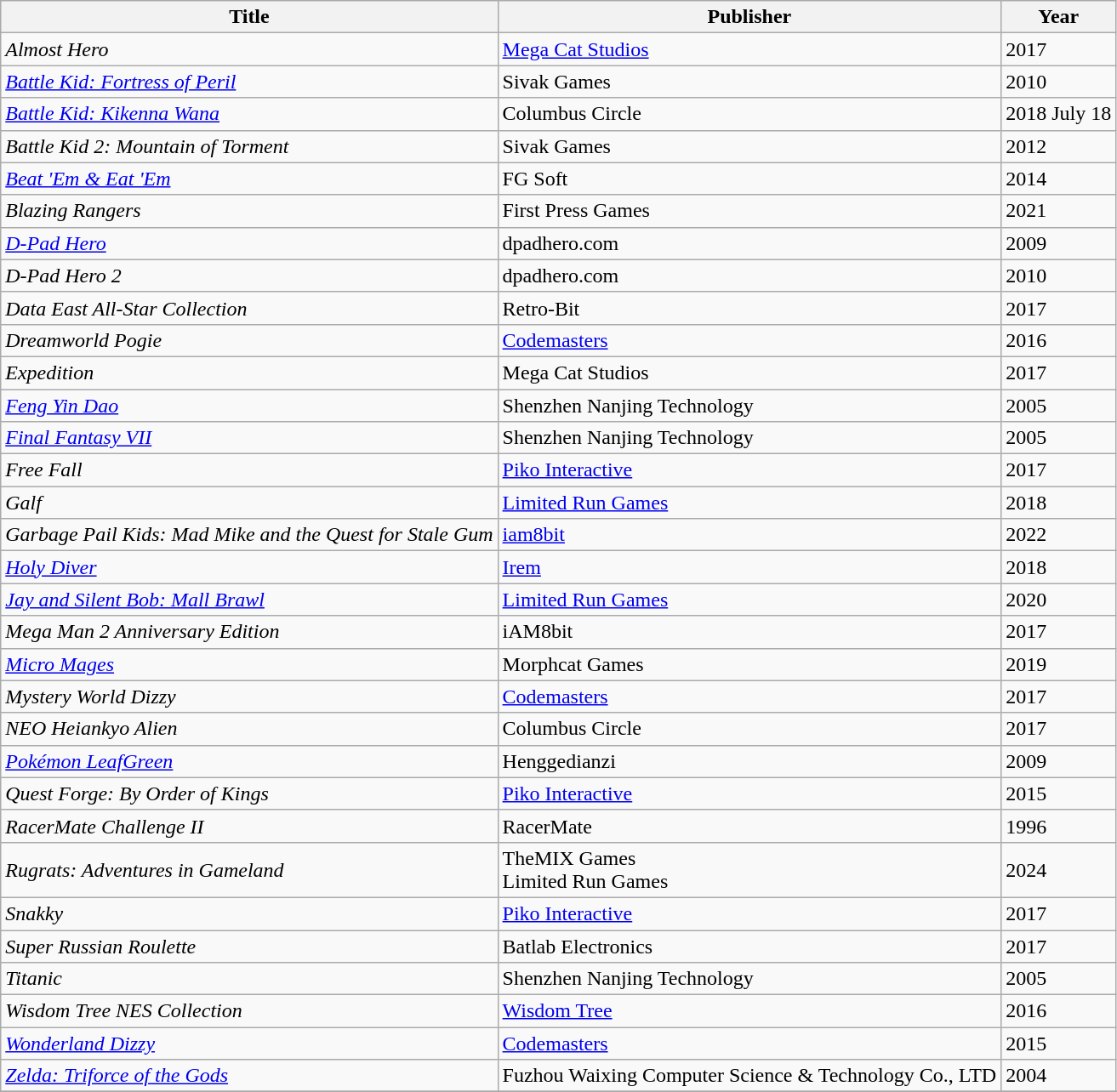<table class="wikitable plainrowheaders sortable" id="unlicensedgamesafter">
<tr>
<th>Title</th>
<th>Publisher</th>
<th>Year</th>
</tr>
<tr>
<td><em>Almost Hero</em></td>
<td><a href='#'>Mega Cat Studios</a></td>
<td>2017</td>
</tr>
<tr>
<td><em><a href='#'>Battle Kid: Fortress of Peril</a></em></td>
<td>Sivak Games</td>
<td>2010</td>
</tr>
<tr>
<td><em><a href='#'>Battle Kid: Kikenna Wana</a></em></td>
<td>Columbus Circle</td>
<td>2018 July 18</td>
</tr>
<tr>
<td><em>Battle Kid 2: Mountain of Torment</em></td>
<td>Sivak Games</td>
<td>2012</td>
</tr>
<tr>
<td><em><a href='#'>Beat 'Em & Eat 'Em</a></em></td>
<td>FG Soft</td>
<td>2014</td>
</tr>
<tr>
<td><em>Blazing Rangers</em></td>
<td>First Press Games</td>
<td>2021</td>
</tr>
<tr>
<td><em><a href='#'>D-Pad Hero</a></em></td>
<td>dpadhero.com</td>
<td>2009</td>
</tr>
<tr>
<td><em>D-Pad Hero 2</em></td>
<td>dpadhero.com</td>
<td>2010</td>
</tr>
<tr>
<td><em>Data East All-Star Collection</em></td>
<td>Retro-Bit</td>
<td>2017</td>
</tr>
<tr>
<td><em>Dreamworld Pogie</em></td>
<td><a href='#'>Codemasters</a></td>
<td>2016</td>
</tr>
<tr>
<td><em>Expedition</em></td>
<td>Mega Cat Studios</td>
<td>2017</td>
</tr>
<tr>
<td><em><a href='#'>Feng Yin Dao</a></em></td>
<td>Shenzhen Nanjing Technology</td>
<td>2005</td>
</tr>
<tr>
<td><em><a href='#'>Final Fantasy VII</a></em></td>
<td>Shenzhen Nanjing Technology</td>
<td>2005</td>
</tr>
<tr>
<td><em>Free Fall</em></td>
<td><a href='#'>Piko Interactive</a></td>
<td>2017</td>
</tr>
<tr>
<td><em>Galf</em></td>
<td><a href='#'>Limited Run Games</a></td>
<td>2018</td>
</tr>
<tr>
<td><em>Garbage Pail Kids: Mad Mike and the Quest for Stale Gum</em></td>
<td><a href='#'>iam8bit</a></td>
<td>2022</td>
</tr>
<tr>
<td><em><a href='#'>Holy Diver</a></em></td>
<td><a href='#'>Irem</a></td>
<td>2018</td>
</tr>
<tr>
<td><em><a href='#'>Jay and Silent Bob: Mall Brawl</a></em></td>
<td><a href='#'>Limited Run Games</a></td>
<td>2020</td>
</tr>
<tr>
<td><em>Mega Man 2 Anniversary Edition</em></td>
<td>iAM8bit</td>
<td>2017</td>
</tr>
<tr>
<td><em><a href='#'>Micro Mages</a></em></td>
<td>Morphcat Games</td>
<td>2019</td>
</tr>
<tr>
<td><em>Mystery World Dizzy</em></td>
<td><a href='#'>Codemasters</a></td>
<td>2017</td>
</tr>
<tr>
<td><em>NEO Heiankyo Alien</em></td>
<td>Columbus Circle</td>
<td>2017</td>
</tr>
<tr>
<td><em><a href='#'>Pokémon LeafGreen</a></em></td>
<td>Henggedianzi</td>
<td>2009</td>
</tr>
<tr>
<td><em>Quest Forge: By Order of Kings</em></td>
<td><a href='#'>Piko Interactive</a></td>
<td>2015</td>
</tr>
<tr>
<td><em>RacerMate Challenge II</em></td>
<td>RacerMate</td>
<td>1996</td>
</tr>
<tr>
<td><em>Rugrats: Adventures in Gameland</em></td>
<td>TheMIX Games<br>Limited Run Games</td>
<td>2024</td>
</tr>
<tr>
<td><em>Snakky</em></td>
<td><a href='#'>Piko Interactive</a></td>
<td>2017</td>
</tr>
<tr>
<td><em>Super Russian Roulette</em></td>
<td>Batlab Electronics</td>
<td>2017</td>
</tr>
<tr>
<td><em>Titanic</em></td>
<td>Shenzhen Nanjing Technology</td>
<td>2005</td>
</tr>
<tr>
<td><em>Wisdom Tree NES Collection</em></td>
<td><a href='#'>Wisdom Tree</a></td>
<td>2016</td>
</tr>
<tr>
<td><em><a href='#'>Wonderland Dizzy</a></em></td>
<td><a href='#'>Codemasters</a></td>
<td>2015</td>
</tr>
<tr>
<td><em><a href='#'>Zelda: Triforce of the Gods</a></em></td>
<td>Fuzhou Waixing Computer Science & Technology Co., LTD</td>
<td>2004</td>
</tr>
<tr>
</tr>
</table>
